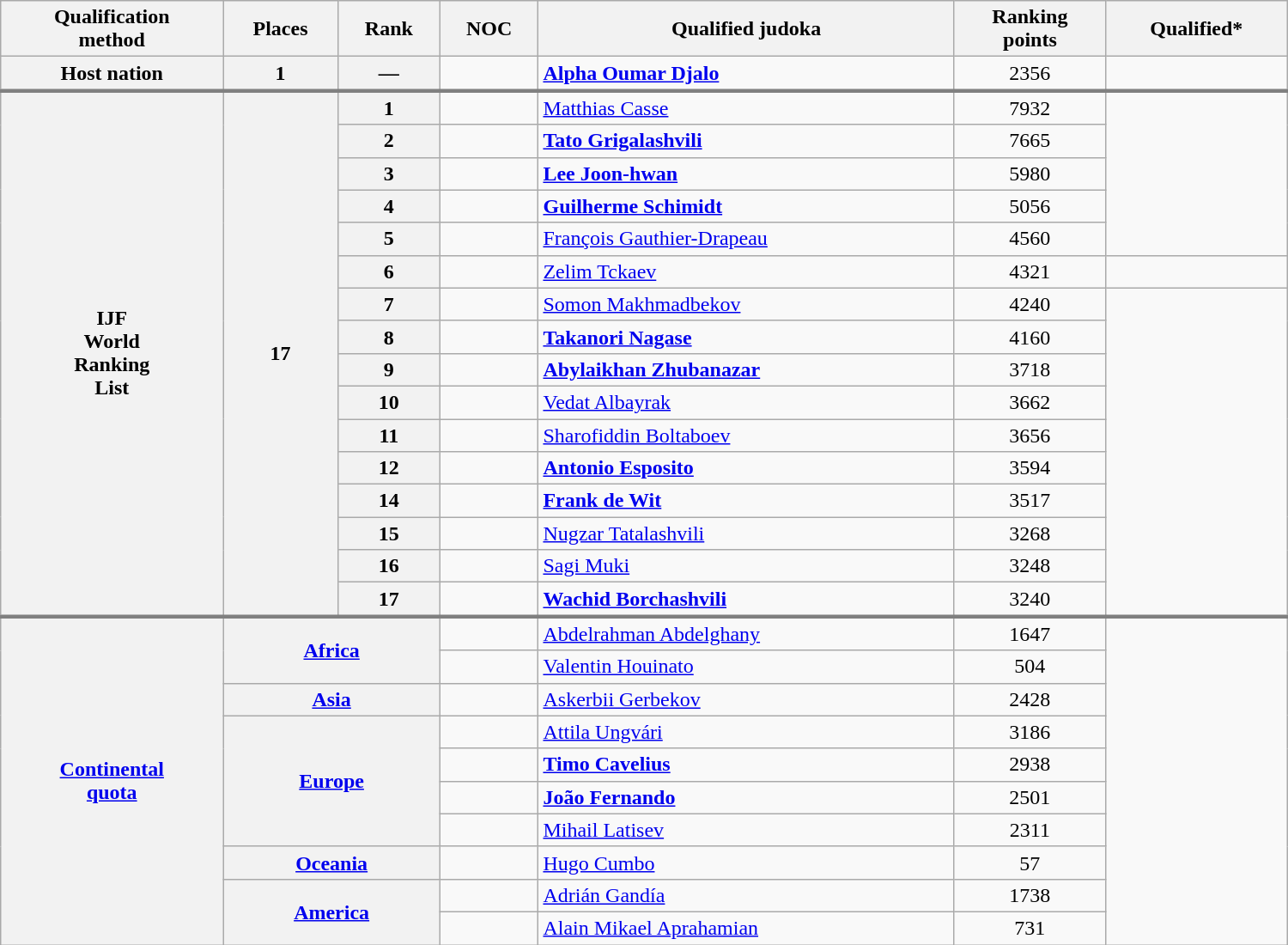<table class="wikitable" width=1000>
<tr>
<th>Qualification<br>method</th>
<th>Places</th>
<th>Rank</th>
<th>NOC</th>
<th>Qualified judoka</th>
<th>Ranking<br>points</th>
<th>Qualified*<br></th>
</tr>
<tr style="border-bottom: 3px solid grey;">
<th>Host nation</th>
<th>1</th>
<th>—</th>
<td></td>
<td><strong><a href='#'>Alpha Oumar Djalo</a></strong></td>
<td align=center>2356</td>
<td></td>
</tr>
<tr>
<th rowspan=16>IJF<br>World<br>Ranking<br>List</th>
<th rowspan=16>17</th>
<th>1</th>
<td></td>
<td><a href='#'>Matthias Casse</a></td>
<td align=center>7932</td>
</tr>
<tr>
<th>2</th>
<td></td>
<td><strong><a href='#'>Tato Grigalashvili</a></strong></td>
<td align=center>7665</td>
</tr>
<tr>
<th>3</th>
<td></td>
<td><strong><a href='#'>Lee Joon-hwan</a></strong></td>
<td align=center>5980</td>
</tr>
<tr>
<th>4</th>
<td></td>
<td><strong><a href='#'>Guilherme Schimidt</a></strong></td>
<td align=center>5056</td>
</tr>
<tr>
<th>5</th>
<td></td>
<td><a href='#'>François Gauthier-Drapeau</a></td>
<td align=center>4560</td>
</tr>
<tr>
<th>6</th>
<td></td>
<td><a href='#'>Zelim Tckaev</a></td>
<td align=center>4321</td>
<td></td>
</tr>
<tr>
<th>7</th>
<td></td>
<td><a href='#'>Somon Makhmadbekov</a></td>
<td align=center>4240</td>
</tr>
<tr>
<th>8</th>
<td></td>
<td><strong><a href='#'>Takanori Nagase</a></strong></td>
<td align=center>4160</td>
</tr>
<tr>
<th>9</th>
<td></td>
<td><strong><a href='#'>Abylaikhan Zhubanazar</a></strong></td>
<td align=center>3718</td>
</tr>
<tr>
<th>10</th>
<td></td>
<td><a href='#'>Vedat Albayrak</a></td>
<td align=center>3662</td>
</tr>
<tr>
<th>11</th>
<td></td>
<td><a href='#'>Sharofiddin Boltaboev</a></td>
<td align=center>3656</td>
</tr>
<tr>
<th>12</th>
<td></td>
<td><strong><a href='#'>Antonio Esposito</a></strong></td>
<td align=center>3594</td>
</tr>
<tr>
<th>14</th>
<td></td>
<td><strong><a href='#'>Frank de Wit</a></strong></td>
<td align=center>3517</td>
</tr>
<tr>
<th>15</th>
<td></td>
<td><a href='#'>Nugzar Tatalashvili</a></td>
<td align=center>3268</td>
</tr>
<tr>
<th>16</th>
<td></td>
<td><a href='#'>Sagi Muki</a></td>
<td align=center>3248</td>
</tr>
<tr>
<th>17</th>
<td></td>
<td><strong><a href='#'>Wachid Borchashvili</a></strong></td>
<td align=center>3240</td>
</tr>
<tr style="border-top: 3px solid grey;">
<th rowspan=10><a href='#'>Continental<br>quota</a></th>
<th rowspan=2 colspan=2><a href='#'>Africa</a></th>
<td></td>
<td><a href='#'>Abdelrahman Abdelghany</a></td>
<td align=center>1647</td>
</tr>
<tr>
<td></td>
<td><a href='#'>Valentin Houinato</a></td>
<td align=center>504</td>
</tr>
<tr>
<th rowspan=1 colspan=2><a href='#'>Asia</a></th>
<td></td>
<td><a href='#'>Askerbii Gerbekov</a></td>
<td align=center>2428</td>
</tr>
<tr>
<th rowspan=4 colspan=2><a href='#'>Europe</a></th>
<td></td>
<td><a href='#'>Attila Ungvári</a></td>
<td align=center>3186</td>
</tr>
<tr>
<td></td>
<td><strong><a href='#'>Timo Cavelius</a></strong></td>
<td align=center>2938</td>
</tr>
<tr>
<td></td>
<td><strong><a href='#'>João Fernando</a></strong></td>
<td align=center>2501</td>
</tr>
<tr>
<td></td>
<td><a href='#'>Mihail Latisev</a></td>
<td align=center>2311</td>
</tr>
<tr>
<th rowspan=1 colspan=2><a href='#'>Oceania</a></th>
<td></td>
<td><a href='#'>Hugo Cumbo</a></td>
<td align=center>57</td>
</tr>
<tr>
<th rowspan=2 colspan=2><a href='#'>America</a></th>
<td></td>
<td><a href='#'>Adrián Gandía</a></td>
<td align=center>1738</td>
</tr>
<tr>
<td></td>
<td><a href='#'>Alain Mikael Aprahamian</a></td>
<td align=center>731</td>
</tr>
</table>
